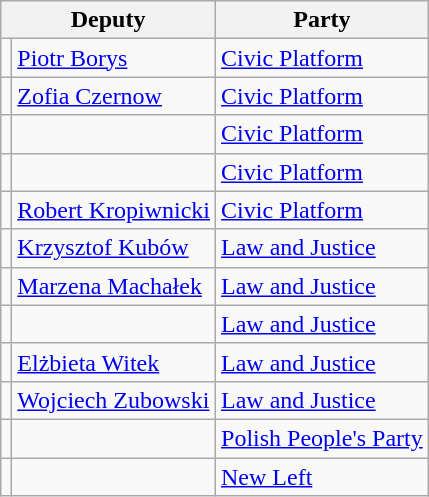<table class="wikitable">
<tr>
<th colspan=2>Deputy</th>
<th>Party</th>
</tr>
<tr>
<td></td>
<td><a href='#'>Piotr Borys</a></td>
<td><a href='#'>Civic Platform</a></td>
</tr>
<tr>
<td></td>
<td><a href='#'>Zofia Czernow</a></td>
<td><a href='#'>Civic Platform</a></td>
</tr>
<tr>
<td></td>
<td></td>
<td><a href='#'>Civic Platform</a></td>
</tr>
<tr>
<td></td>
<td></td>
<td><a href='#'>Civic Platform</a></td>
</tr>
<tr>
<td></td>
<td><a href='#'>Robert Kropiwnicki</a></td>
<td><a href='#'>Civic Platform</a></td>
</tr>
<tr>
<td></td>
<td><a href='#'>Krzysztof Kubów</a></td>
<td><a href='#'>Law and Justice</a></td>
</tr>
<tr>
<td></td>
<td><a href='#'>Marzena Machałek</a></td>
<td><a href='#'>Law and Justice</a></td>
</tr>
<tr>
<td></td>
<td></td>
<td><a href='#'>Law and Justice</a></td>
</tr>
<tr>
<td></td>
<td><a href='#'>Elżbieta Witek</a></td>
<td><a href='#'>Law and Justice</a></td>
</tr>
<tr>
<td></td>
<td><a href='#'>Wojciech Zubowski</a></td>
<td><a href='#'>Law and Justice</a></td>
</tr>
<tr>
<td></td>
<td></td>
<td><a href='#'>Polish People's Party</a></td>
</tr>
<tr>
<td></td>
<td></td>
<td><a href='#'>New Left</a></td>
</tr>
</table>
